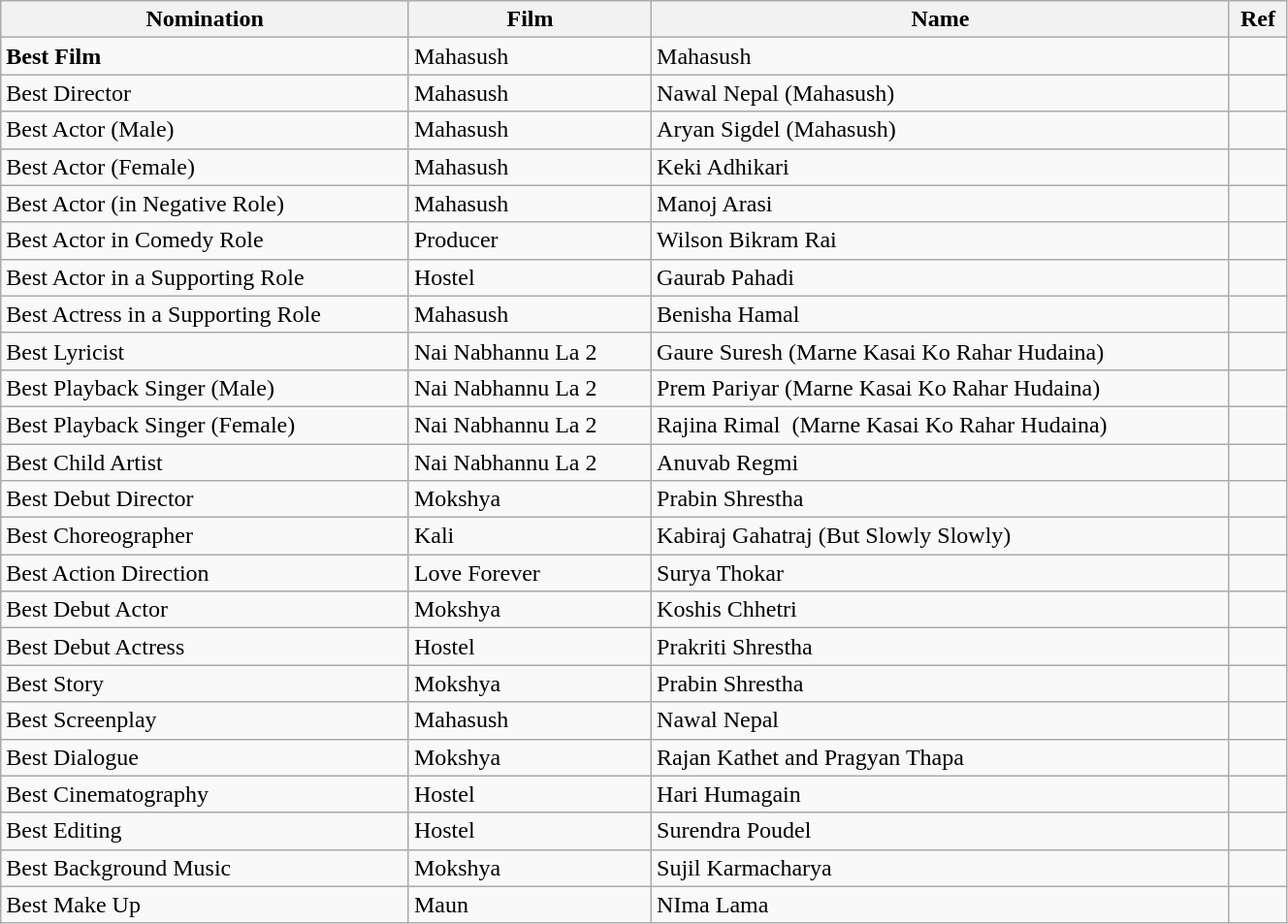<table class="wikitable" style="width:70%">
<tr>
<th><strong>Nomination</strong></th>
<th><strong>Film</strong></th>
<th><strong>Name</strong></th>
<th><strong>Ref</strong></th>
</tr>
<tr>
<td><strong>Best Film</strong></td>
<td>Mahasush</td>
<td>Mahasush</td>
<td></td>
</tr>
<tr>
<td>Best Director</td>
<td>Mahasush</td>
<td>Nawal Nepal (Mahasush)</td>
<td></td>
</tr>
<tr>
<td>Best Actor (Male)</td>
<td>Mahasush</td>
<td>Aryan Sigdel (Mahasush)</td>
<td></td>
</tr>
<tr>
<td>Best Actor (Female)</td>
<td>Mahasush</td>
<td>Keki Adhikari</td>
<td></td>
</tr>
<tr>
<td>Best Actor (in Negative Role)</td>
<td>Mahasush</td>
<td>Manoj Arasi</td>
<td></td>
</tr>
<tr>
<td>Best Actor in Comedy Role</td>
<td>Producer</td>
<td>Wilson Bikram Rai</td>
<td></td>
</tr>
<tr>
<td>Best Actor in a Supporting Role</td>
<td>Hostel</td>
<td>Gaurab Pahadi</td>
<td></td>
</tr>
<tr>
<td>Best Actress in a Supporting Role</td>
<td>Mahasush</td>
<td>Benisha Hamal</td>
<td></td>
</tr>
<tr>
<td>Best Lyricist</td>
<td>Nai Nabhannu La 2</td>
<td>Gaure Suresh (Marne Kasai Ko Rahar Hudaina)</td>
<td></td>
</tr>
<tr>
<td>Best Playback Singer (Male)</td>
<td>Nai Nabhannu La 2</td>
<td>Prem Pariyar (Marne Kasai Ko Rahar Hudaina)</td>
<td></td>
</tr>
<tr>
<td>Best Playback Singer (Female)</td>
<td>Nai Nabhannu La 2</td>
<td>Rajina Rimal  (Marne Kasai Ko Rahar Hudaina)</td>
<td></td>
</tr>
<tr>
<td>Best Child Artist</td>
<td>Nai Nabhannu La 2</td>
<td>Anuvab Regmi</td>
<td></td>
</tr>
<tr>
<td>Best Debut Director</td>
<td>Mokshya</td>
<td>Prabin Shrestha</td>
<td></td>
</tr>
<tr>
<td>Best Choreographer</td>
<td>Kali</td>
<td>Kabiraj Gahatraj (But Slowly Slowly)</td>
<td></td>
</tr>
<tr>
<td>Best Action Direction</td>
<td>Love Forever</td>
<td>Surya Thokar</td>
<td></td>
</tr>
<tr>
<td>Best Debut Actor</td>
<td>Mokshya</td>
<td>Koshis Chhetri</td>
<td></td>
</tr>
<tr>
<td>Best Debut Actress</td>
<td>Hostel</td>
<td>Prakriti Shrestha</td>
<td></td>
</tr>
<tr>
<td>Best Story</td>
<td>Mokshya</td>
<td>Prabin Shrestha</td>
<td></td>
</tr>
<tr>
<td>Best Screenplay</td>
<td>Mahasush</td>
<td>Nawal Nepal</td>
<td></td>
</tr>
<tr>
<td>Best Dialogue</td>
<td>Mokshya</td>
<td>Rajan Kathet and Pragyan Thapa</td>
<td></td>
</tr>
<tr>
<td>Best Cinematography</td>
<td>Hostel</td>
<td>Hari Humagain</td>
<td></td>
</tr>
<tr>
<td>Best Editing</td>
<td>Hostel</td>
<td>Surendra Poudel</td>
<td></td>
</tr>
<tr>
<td>Best Background Music</td>
<td>Mokshya</td>
<td>Sujil Karmacharya</td>
<td></td>
</tr>
<tr>
<td>Best Make Up</td>
<td>Maun</td>
<td>NIma Lama</td>
</tr>
</table>
